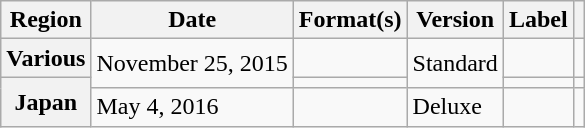<table class="wikitable plainrowheaders">
<tr>
<th scope="col">Region</th>
<th scope="col">Date</th>
<th scope="col">Format(s)</th>
<th scope="col">Version</th>
<th scope="col">Label</th>
<th scope="col"></th>
</tr>
<tr>
<th scope="row">Various</th>
<td rowspan="2">November 25, 2015</td>
<td></td>
<td rowspan="2">Standard</td>
<td></td>
<td align="center"></td>
</tr>
<tr>
<th rowspan="2" scope="row">Japan</th>
<td></td>
<td></td>
<td align="center"></td>
</tr>
<tr>
<td>May 4, 2016</td>
<td></td>
<td>Deluxe</td>
<td></td>
<td align="center"></td>
</tr>
</table>
